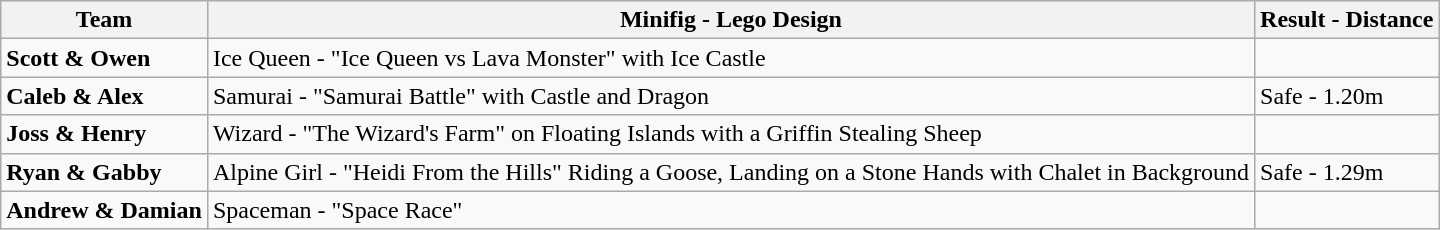<table class="wikitable plainrowheaders">
<tr>
<th scope="col">Team</th>
<th scope="col">Minifig - Lego Design</th>
<th>Result - Distance</th>
</tr>
<tr>
<td><strong>Scott & Owen</strong></td>
<td>Ice Queen - "Ice Queen vs Lava Monster" with Ice Castle</td>
<td></td>
</tr>
<tr>
<td><strong>Caleb & Alex</strong></td>
<td>Samurai - "Samurai Battle" with Castle and Dragon</td>
<td>Safe - 1.20m</td>
</tr>
<tr>
<td><strong>Joss & Henry</strong></td>
<td>Wizard - "The Wizard's Farm" on Floating Islands with a Griffin Stealing Sheep</td>
<td></td>
</tr>
<tr>
<td><strong>Ryan & Gabby</strong></td>
<td>Alpine Girl - "Heidi From the Hills" Riding a Goose, Landing on a Stone Hands with Chalet in Background</td>
<td>Safe - 1.29m</td>
</tr>
<tr>
<td><strong>Andrew & Damian</strong></td>
<td>Spaceman - "Space Race"</td>
<td></td>
</tr>
</table>
